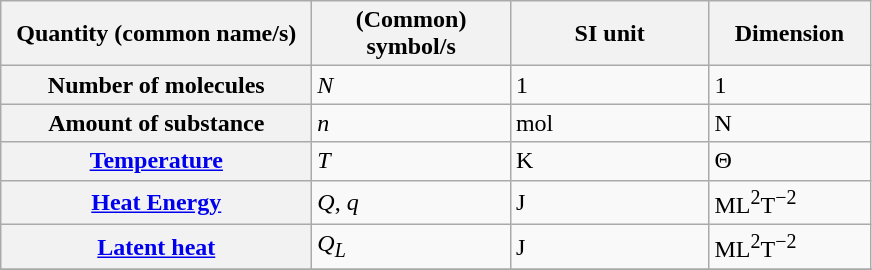<table class="wikitable">
<tr>
<th scope="col" width="200">Quantity (common name/s)</th>
<th scope="col" width="125">(Common) symbol/s</th>
<th scope="col" width="125">SI unit</th>
<th scope="col" width="100">Dimension</th>
</tr>
<tr>
<th>Number of molecules</th>
<td><em>N</em></td>
<td>1</td>
<td>1</td>
</tr>
<tr>
<th>Amount of substance</th>
<td><em>n</em></td>
<td>mol</td>
<td>N</td>
</tr>
<tr>
<th><a href='#'>Temperature</a></th>
<td><em>T</em></td>
<td>K</td>
<td>Θ</td>
</tr>
<tr>
<th><a href='#'>Heat Energy</a></th>
<td><em>Q</em>, <em>q</em></td>
<td>J</td>
<td>ML<sup>2</sup>T<sup>−2</sup></td>
</tr>
<tr>
<th><a href='#'>Latent heat</a></th>
<td><em>Q<sub>L</sub></em></td>
<td>J</td>
<td>ML<sup>2</sup>T<sup>−2</sup></td>
</tr>
<tr>
</tr>
</table>
